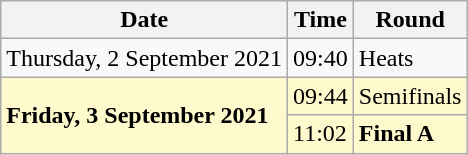<table class="wikitable">
<tr>
<th>Date</th>
<th>Time</th>
<th>Round</th>
</tr>
<tr>
<td>Thursday, 2 September 2021</td>
<td>09:40</td>
<td>Heats</td>
</tr>
<tr style=background:lemonchiffon>
<td rowspan=2><strong>Friday, 3 September 2021</strong></td>
<td>09:44</td>
<td>Semifinals</td>
</tr>
<tr style=background:lemonchiffon>
<td>11:02</td>
<td><strong>Final A</strong></td>
</tr>
</table>
